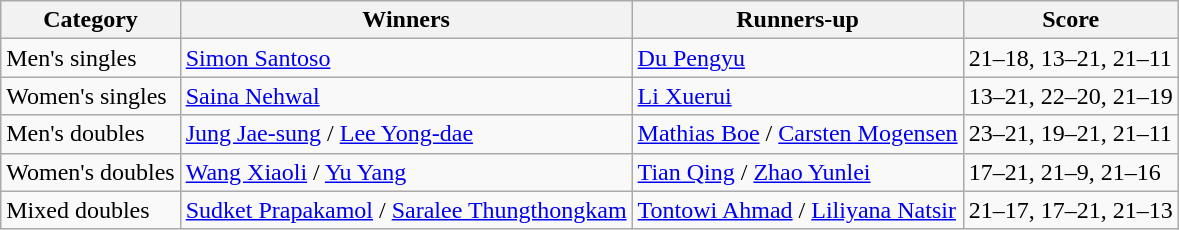<table class=wikitable style="white-space:nowrap;">
<tr>
<th>Category</th>
<th>Winners</th>
<th>Runners-up</th>
<th>Score</th>
</tr>
<tr>
<td>Men's singles</td>
<td> <a href='#'>Simon Santoso</a></td>
<td> <a href='#'>Du Pengyu</a></td>
<td>21–18, 13–21, 21–11</td>
</tr>
<tr>
<td>Women's singles</td>
<td> <a href='#'>Saina Nehwal</a></td>
<td> <a href='#'>Li Xuerui</a></td>
<td>13–21, 22–20, 21–19</td>
</tr>
<tr>
<td>Men's doubles</td>
<td> <a href='#'>Jung Jae-sung</a> / <a href='#'>Lee Yong-dae</a></td>
<td> <a href='#'>Mathias Boe</a> / <a href='#'>Carsten Mogensen</a></td>
<td>23–21, 19–21, 21–11</td>
</tr>
<tr>
<td>Women's doubles</td>
<td> <a href='#'>Wang Xiaoli</a> / <a href='#'>Yu Yang</a></td>
<td> <a href='#'>Tian Qing</a> / <a href='#'>Zhao Yunlei</a></td>
<td>17–21, 21–9, 21–16</td>
</tr>
<tr>
<td>Mixed doubles</td>
<td> <a href='#'>Sudket Prapakamol</a> / <a href='#'>Saralee Thungthongkam</a></td>
<td> <a href='#'>Tontowi Ahmad</a> / <a href='#'>Liliyana Natsir</a></td>
<td>21–17, 17–21, 21–13</td>
</tr>
</table>
